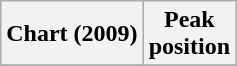<table class="wikitable sortable">
<tr>
<th>Chart (2009)</th>
<th>Peak<br>position</th>
</tr>
<tr>
</tr>
</table>
